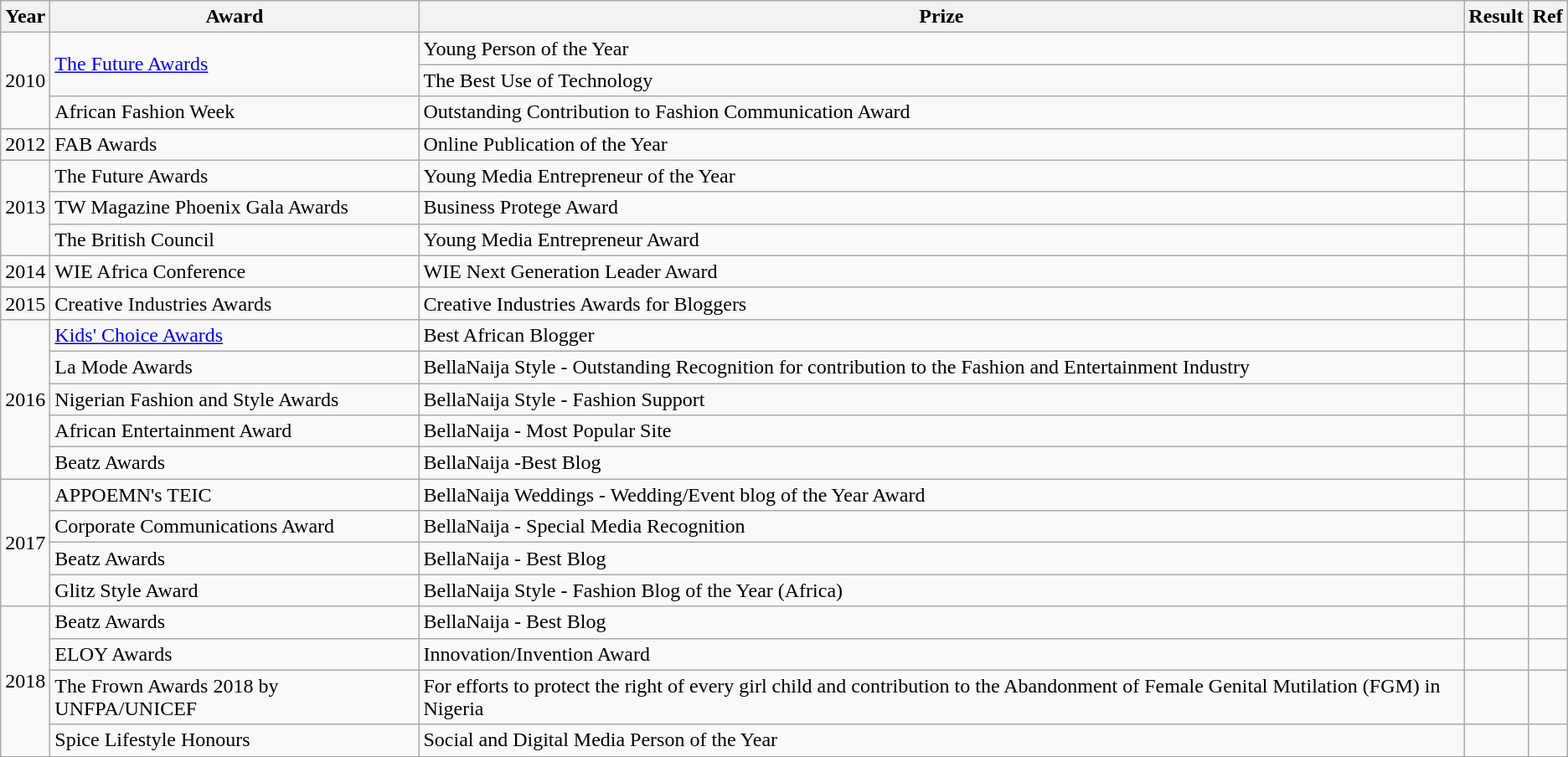<table class ="wikitable">
<tr>
<th>Year</th>
<th>Award</th>
<th>Prize</th>
<th>Result</th>
<th>Ref</th>
</tr>
<tr>
<td rowspan="3">2010</td>
<td rowspan="2"><a href='#'>The Future Awards</a></td>
<td>Young Person of the Year</td>
<td></td>
<td></td>
</tr>
<tr>
<td>The Best Use of Technology</td>
<td></td>
<td></td>
</tr>
<tr>
<td>African Fashion Week</td>
<td>Outstanding Contribution to Fashion Communication Award</td>
<td></td>
<td></td>
</tr>
<tr>
<td>2012</td>
<td>FAB Awards</td>
<td>Online Publication of the Year</td>
<td></td>
<td></td>
</tr>
<tr>
<td rowspan="3">2013</td>
<td>The Future Awards</td>
<td>Young Media Entrepreneur of the Year</td>
<td></td>
<td></td>
</tr>
<tr>
<td>TW Magazine Phoenix Gala Awards</td>
<td>Business Protege Award</td>
<td></td>
<td></td>
</tr>
<tr>
<td>The British Council</td>
<td>Young Media Entrepreneur Award</td>
<td></td>
<td></td>
</tr>
<tr>
<td>2014</td>
<td>WIE Africa Conference</td>
<td>WIE Next Generation Leader Award</td>
<td></td>
<td></td>
</tr>
<tr>
<td>2015</td>
<td>Creative Industries Awards</td>
<td>Creative Industries Awards for Bloggers</td>
<td></td>
<td></td>
</tr>
<tr>
<td rowspan="5">2016</td>
<td><a href='#'>Kids' Choice Awards</a></td>
<td>Best African Blogger</td>
<td></td>
<td></td>
</tr>
<tr>
<td>La Mode Awards</td>
<td>BellaNaija Style -  Outstanding Recognition for contribution to the Fashion and Entertainment Industry</td>
<td></td>
<td></td>
</tr>
<tr>
<td>Nigerian Fashion and Style Awards</td>
<td>BellaNaija Style - Fashion Support</td>
<td></td>
<td></td>
</tr>
<tr>
<td>African Entertainment Award</td>
<td>BellaNaija - Most Popular Site</td>
<td></td>
<td></td>
</tr>
<tr>
<td>Beatz Awards</td>
<td>BellaNaija -Best Blog</td>
<td></td>
<td></td>
</tr>
<tr>
<td rowspan="4">2017</td>
<td>APPOEMN's TEIC</td>
<td>BellaNaija Weddings - Wedding/Event blog of the Year Award</td>
<td></td>
<td></td>
</tr>
<tr>
<td>Corporate Communications Award</td>
<td>BellaNaija - Special Media Recognition</td>
<td></td>
<td></td>
</tr>
<tr>
<td>Beatz Awards</td>
<td>BellaNaija - Best Blog</td>
<td></td>
<td></td>
</tr>
<tr>
<td>Glitz Style Award</td>
<td>BellaNaija Style - Fashion Blog of the Year (Africa)</td>
<td></td>
<td></td>
</tr>
<tr>
<td rowspan="4">2018</td>
<td>Beatz Awards</td>
<td>BellaNaija - Best Blog</td>
<td></td>
<td></td>
</tr>
<tr>
<td>ELOY Awards</td>
<td>Innovation/Invention Award</td>
<td></td>
<td></td>
</tr>
<tr>
<td>The Frown Awards 2018 by UNFPA/UNICEF</td>
<td>For efforts to protect the right of every girl child and contribution to the Abandonment of Female Genital Mutilation (FGM) in Nigeria</td>
<td></td>
<td></td>
</tr>
<tr>
<td>Spice Lifestyle Honours</td>
<td>Social and Digital Media Person of the Year</td>
<td></td>
<td></td>
</tr>
</table>
